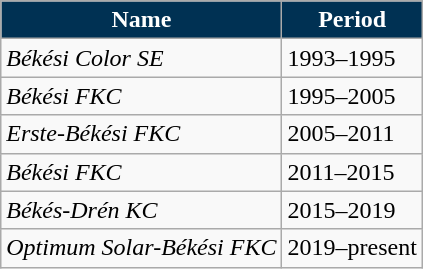<table class="wikitable" style="text-align: left">
<tr>
<th style="color:white; background:#003153">Name</th>
<th style="color:white; background:#003153">Period</th>
</tr>
<tr>
<td align=left><em>Békési Color SE</em></td>
<td>1993–1995</td>
</tr>
<tr>
<td align=left><em>Békési FKC</em></td>
<td>1995–2005</td>
</tr>
<tr>
<td align=left><em>Erste-Békési FKC</em></td>
<td>2005–2011</td>
</tr>
<tr>
<td align=left><em>Békési FKC</em></td>
<td>2011–2015</td>
</tr>
<tr>
<td align=left><em>Békés-Drén KC</em></td>
<td>2015–2019</td>
</tr>
<tr>
<td align=left><em>Optimum Solar-Békési FKC</em></td>
<td>2019–present</td>
</tr>
</table>
